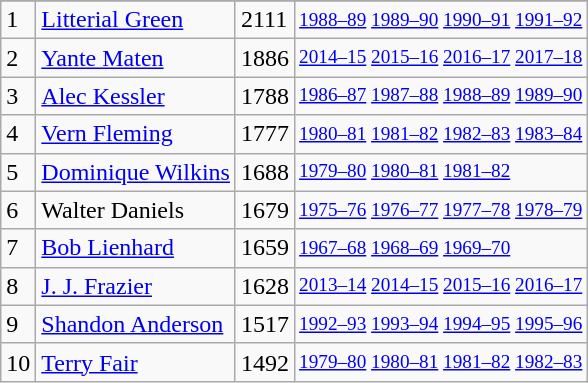<table class="wikitable">
<tr>
</tr>
<tr>
<td>1</td>
<td><a href='#'>Litterial Green</a></td>
<td>2111</td>
<td style="font-size:80%;"><a href='#'>1988–89</a> <a href='#'>1989–90</a> <a href='#'>1990–91</a> <a href='#'>1991–92</a></td>
</tr>
<tr>
<td>2</td>
<td><a href='#'>Yante Maten</a></td>
<td>1886</td>
<td style="font-size:80%;"><a href='#'>2014–15</a> <a href='#'>2015–16</a> <a href='#'>2016–17</a> <a href='#'>2017–18</a></td>
</tr>
<tr>
<td>3</td>
<td><a href='#'>Alec Kessler</a></td>
<td>1788</td>
<td style="font-size:80%;"><a href='#'>1986–87</a> <a href='#'>1987–88</a> <a href='#'>1988–89</a> <a href='#'>1989–90</a></td>
</tr>
<tr>
<td>4</td>
<td><a href='#'>Vern Fleming</a></td>
<td>1777</td>
<td style="font-size:80%;"><a href='#'>1980–81</a> <a href='#'>1981–82</a> <a href='#'>1982–83</a> <a href='#'>1983–84</a></td>
</tr>
<tr>
<td>5</td>
<td><a href='#'>Dominique Wilkins</a></td>
<td>1688</td>
<td style="font-size:80%;"><a href='#'>1979–80</a> <a href='#'>1980–81</a> <a href='#'>1981–82</a></td>
</tr>
<tr>
<td>6</td>
<td>Walter Daniels</td>
<td>1679</td>
<td style="font-size:80%;"><a href='#'>1975–76</a> <a href='#'>1976–77</a> <a href='#'>1977–78</a> <a href='#'>1978–79</a></td>
</tr>
<tr>
<td>7</td>
<td><a href='#'>Bob Lienhard</a></td>
<td>1659</td>
<td style="font-size:80%;"><a href='#'>1967–68</a> <a href='#'>1968–69</a> <a href='#'>1969–70</a></td>
</tr>
<tr>
<td>8</td>
<td><a href='#'>J. J. Frazier</a></td>
<td>1628</td>
<td style="font-size:80%;"><a href='#'>2013–14</a> <a href='#'>2014–15</a> <a href='#'>2015–16</a> <a href='#'>2016–17</a></td>
</tr>
<tr>
<td>9</td>
<td><a href='#'>Shandon Anderson</a></td>
<td>1517</td>
<td style="font-size:80%;"><a href='#'>1992–93</a> <a href='#'>1993–94</a> <a href='#'>1994–95</a> <a href='#'>1995–96</a></td>
</tr>
<tr>
<td>10</td>
<td><a href='#'>Terry Fair</a></td>
<td>1492</td>
<td style="font-size:80%;"><a href='#'>1979–80</a> <a href='#'>1980–81</a> <a href='#'>1981–82</a> <a href='#'>1982–83</a></td>
</tr>
</table>
